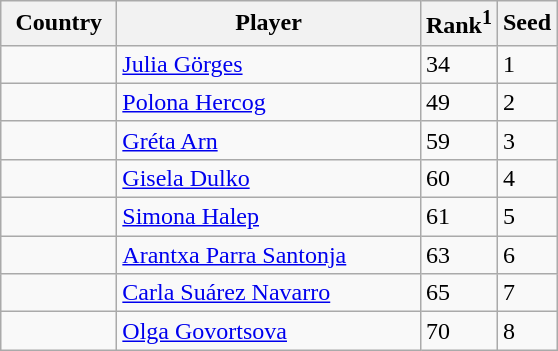<table class="sortable wikitable">
<tr>
<th width="70">Country</th>
<th width="195">Player</th>
<th>Rank<sup>1</sup></th>
<th>Seed</th>
</tr>
<tr>
<td></td>
<td><a href='#'>Julia Görges</a></td>
<td>34</td>
<td>1</td>
</tr>
<tr>
<td></td>
<td><a href='#'>Polona Hercog</a></td>
<td>49</td>
<td>2</td>
</tr>
<tr>
<td></td>
<td><a href='#'>Gréta Arn</a></td>
<td>59</td>
<td>3</td>
</tr>
<tr>
<td></td>
<td><a href='#'>Gisela Dulko</a></td>
<td>60</td>
<td>4</td>
</tr>
<tr>
<td></td>
<td><a href='#'>Simona Halep</a></td>
<td>61</td>
<td>5</td>
</tr>
<tr>
<td></td>
<td><a href='#'>Arantxa Parra Santonja</a></td>
<td>63</td>
<td>6</td>
</tr>
<tr>
<td></td>
<td><a href='#'>Carla Suárez Navarro</a></td>
<td>65</td>
<td>7</td>
</tr>
<tr>
<td></td>
<td><a href='#'>Olga Govortsova</a></td>
<td>70</td>
<td>8</td>
</tr>
</table>
